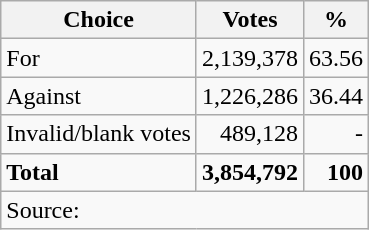<table class=wikitable style=text-align:right>
<tr>
<th>Choice</th>
<th>Votes</th>
<th>%</th>
</tr>
<tr>
<td align=left>For</td>
<td>2,139,378</td>
<td>63.56</td>
</tr>
<tr>
<td align=left>Against</td>
<td>1,226,286</td>
<td>36.44</td>
</tr>
<tr>
<td align=left>Invalid/blank votes</td>
<td>489,128</td>
<td>-</td>
</tr>
<tr>
<td align=left><strong>Total</strong></td>
<td><strong>3,854,792</strong></td>
<td><strong>100</strong></td>
</tr>
<tr>
<td align=left colspan=3>Source: </td>
</tr>
</table>
